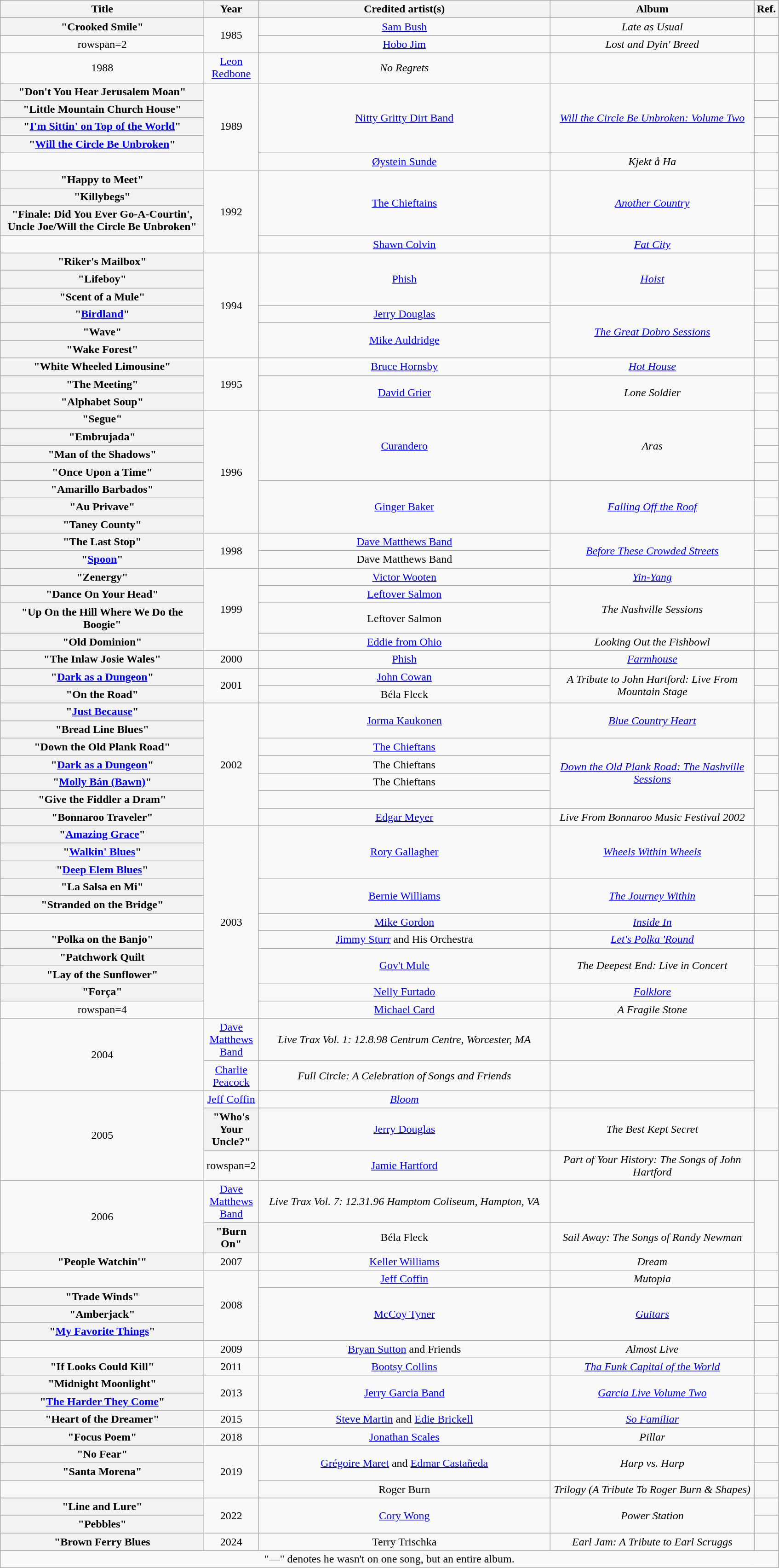<table class="wikitable plainrowheaders" style="text-align:center;">
<tr>
<th scope="col" style="width:18em;">Title</th>
<th scope="col" style="width:3em;">Year</th>
<th scope="col" style="width:26em;">Credited artist(s)</th>
<th scope="col" style="width:18em;">Album</th>
<th scope="col" style="width:0em;">Ref.</th>
</tr>
<tr>
<th scope="row">"Crooked Smile"</th>
<td rowspan=2>1985</td>
<td><a href='#'>Sam Bush</a></td>
<td><em>Late as Usual</em></td>
<td></td>
</tr>
<tr>
<td>rowspan=2 </td>
<td><a href='#'>Hobo Jim</a></td>
<td><em>Lost and Dyin' Breed</em></td>
<td></td>
</tr>
<tr>
<td>1988</td>
<td><a href='#'>Leon Redbone</a></td>
<td><em>No Regrets</em></td>
<td></td>
</tr>
<tr>
<th scope="row">"Don't You Hear Jerusalem Moan"</th>
<td rowspan=5>1989</td>
<td rowspan=4><a href='#'>Nitty Gritty Dirt Band</a></td>
<td rowspan=4><em><a href='#'>Will the Circle Be Unbroken: Volume Two</a></em></td>
<td></td>
</tr>
<tr>
<th scope="row">"Little Mountain Church House"</th>
<td></td>
</tr>
<tr>
<th scope="row">"<a href='#'>I'm Sittin' on Top of the World</a>"</th>
<td></td>
</tr>
<tr>
<th scope="row">"<a href='#'>Will the Circle Be Unbroken</a>"</th>
<td></td>
</tr>
<tr>
<td></td>
<td><a href='#'>Øystein Sunde</a></td>
<td><em>Kjekt å Ha</em></td>
<td></td>
</tr>
<tr>
<th scope="row">"Happy to Meet"</th>
<td rowspan=4>1992</td>
<td rowspan=3><a href='#'>The Chieftains</a></td>
<td rowspan=3><em><a href='#'>Another Country</a></em></td>
<td></td>
</tr>
<tr>
<th scope="row">"Killybegs"</th>
<td></td>
</tr>
<tr>
<th scope="row">"Finale: Did You Ever Go-A-Courtin', Uncle Joe/Will the Circle Be Unbroken"</th>
<td></td>
</tr>
<tr>
<td></td>
<td><a href='#'>Shawn Colvin</a></td>
<td><em><a href='#'>Fat City</a></em></td>
<td></td>
</tr>
<tr>
<th scope="row">"Riker's Mailbox"</th>
<td rowspan=6>1994</td>
<td rowspan=3><a href='#'>Phish</a></td>
<td rowspan=3><em><a href='#'>Hoist</a></em></td>
<td></td>
</tr>
<tr>
<th scope="row">"Lifeboy"</th>
<td></td>
</tr>
<tr>
<th scope="row">"Scent of a Mule"</th>
<td></td>
</tr>
<tr>
<th scope="row">"<a href='#'>Birdland</a>"</th>
<td><a href='#'>Jerry Douglas</a></td>
<td rowspan=3><em><a href='#'>The Great Dobro Sessions</a></em></td>
<td></td>
</tr>
<tr>
<th scope="row">"Wave"</th>
<td rowspan=2><a href='#'>Mike Auldridge</a></td>
<td></td>
</tr>
<tr>
<th scope="row">"Wake Forest"</th>
<td></td>
</tr>
<tr>
<th scope="row">"White Wheeled Limousine"</th>
<td rowspan=3>1995</td>
<td><a href='#'>Bruce Hornsby</a></td>
<td><em><a href='#'>Hot House</a></em></td>
<td></td>
</tr>
<tr>
<th scope="row">"The Meeting"</th>
<td rowspan=2><a href='#'>David Grier</a></td>
<td rowspan=2><em>Lone Soldier</em></td>
<td></td>
</tr>
<tr>
<th scope="row">"Alphabet Soup"</th>
<td></td>
</tr>
<tr>
<th scope="row">"Segue"</th>
<td rowspan=7>1996</td>
<td rowspan=4><a href='#'>Curandero</a></td>
<td rowspan=4><em>Aras</em></td>
<td></td>
</tr>
<tr>
<th scope="row">"Embrujada"</th>
<td></td>
</tr>
<tr>
<th scope="row">"Man of the Shadows"</th>
<td></td>
</tr>
<tr>
<th scope="row">"Once Upon a Time"</th>
<td></td>
</tr>
<tr>
<th scope="row">"Amarillo Barbados"</th>
<td rowspan=3><a href='#'>Ginger Baker</a></td>
<td rowspan=3><em><a href='#'>Falling Off the Roof</a></em></td>
<td></td>
</tr>
<tr>
<th scope="row">"Au Privave"</th>
<td></td>
</tr>
<tr>
<th scope="row">"Taney County"</th>
<td></td>
</tr>
<tr>
<th scope="row">"The Last Stop"</th>
<td rowspan=2>1998</td>
<td><a href='#'>Dave Matthews Band</a></td>
<td rowspan=2><em><a href='#'>Before These Crowded Streets</a></em></td>
</tr>
<tr>
<th scope="row">"<a href='#'>Spoon</a>"</th>
<td>Dave Matthews Band <br> </td>
<td></td>
</tr>
<tr>
<th scope="row">"Zenergy"</th>
<td rowspan=4>1999</td>
<td><a href='#'>Victor Wooten</a><br> </td>
<td><em><a href='#'>Yin-Yang</a></em></td>
<td></td>
</tr>
<tr>
<th scope="row">"Dance On Your Head"</th>
<td><a href='#'>Leftover Salmon</a><br> </td>
<td rowspan=2><em>The Nashville Sessions</em></td>
<td></td>
</tr>
<tr>
<th scope="row">"Up On the Hill Where We Do the Boogie"</th>
<td>Leftover Salmon<br> </td>
<td></td>
</tr>
<tr>
<th scope="row">"Old Dominion"</th>
<td><a href='#'>Eddie from Ohio</a></td>
<td><em>Looking Out the Fishbowl</em></td>
<td></td>
</tr>
<tr>
<th scope="row">"The Inlaw Josie Wales"</th>
<td>2000</td>
<td><a href='#'>Phish</a></td>
<td><em><a href='#'>Farmhouse</a></em></td>
<td></td>
</tr>
<tr>
<th scope="row">"<a href='#'>Dark as a Dungeon</a>"</th>
<td rowspan=2>2001</td>
<td><a href='#'>John Cowan</a></td>
<td rowspan=2><em>A Tribute to John Hartford: Live From Mountain Stage</em></td>
<td></td>
</tr>
<tr>
<th scope="row">"On the Road"</th>
<td>Béla Fleck</td>
<td></td>
</tr>
<tr>
<th scope="row">"<a href='#'>Just Because</a>"</th>
<td rowspan=7>2002</td>
<td rowspan=2><a href='#'>Jorma Kaukonen</a></td>
<td rowspan=2><em><a href='#'>Blue Country Heart</a></em></td>
<td rowspan=2></td>
</tr>
<tr>
<th scope="row">"Bread Line Blues"</th>
</tr>
<tr>
<th scope="row">"Down the Old Plank Road"</th>
<td><a href='#'>The Chieftans</a><br> </td>
<td rowspan=4><em><a href='#'>Down the Old Plank Road: The Nashville Sessions</a></em></td>
<td></td>
</tr>
<tr>
<th scope="row">"<a href='#'>Dark as a Dungeon</a>"</th>
<td>The Chieftans<br> </td>
<td></td>
</tr>
<tr>
<th scope="row">"<a href='#'>Molly Bán (Bawn)</a>"</th>
<td>The Chieftans<br> </td>
<td></td>
</tr>
<tr>
<th scope="row">"Give the Fiddler a Dram"</th>
<td></td>
</tr>
<tr>
<th scope="row">"Bonnaroo Traveler"</th>
<td><a href='#'>Edgar Meyer</a></td>
<td><em>Live From Bonnaroo Music Festival 2002</em></td>
</tr>
<tr>
<th scope="row">"<a href='#'>Amazing Grace</a>"</th>
<td rowspan=11>2003</td>
<td rowspan=3><a href='#'>Rory Gallagher</a></td>
<td rowspan=3><em><a href='#'>Wheels Within Wheels</a></em></td>
<td rowspan=3></td>
</tr>
<tr>
<th scope="row">"<a href='#'>Walkin' Blues</a>"</th>
</tr>
<tr>
<th scope="row">"<a href='#'>Deep Elem Blues</a>"</th>
</tr>
<tr>
<th scope="row">"La Salsa en Mi"</th>
<td rowspan=2><a href='#'>Bernie Williams</a></td>
<td rowspan=2><em><a href='#'>The Journey Within</a></em></td>
<td></td>
</tr>
<tr>
<th scope="row">"Stranded on the Bridge"</th>
<td></td>
</tr>
<tr>
<td></td>
<td><a href='#'>Mike Gordon</a></td>
<td><em><a href='#'>Inside In</a></em></td>
<td></td>
</tr>
<tr>
<th scope="row">"Polka on the Banjo"</th>
<td><a href='#'>Jimmy Sturr</a> and His Orchestra</td>
<td><em><a href='#'>Let's Polka 'Round</a></em></td>
<td></td>
</tr>
<tr>
<th scope="row">"Patchwork Quilt</th>
<td rowspan=2><a href='#'>Gov't Mule</a><br> </td>
<td rowspan=2><em>The Deepest End: Live in Concert</em></td>
<td></td>
</tr>
<tr>
<th scope="row">"Lay of the Sunflower"</th>
<td></td>
</tr>
<tr>
<th scope="row">"Força"</th>
<td><a href='#'>Nelly Furtado</a></td>
<td><em><a href='#'>Folklore</a></em></td>
<td></td>
</tr>
<tr>
<td>rowspan=4 </td>
<td><a href='#'>Michael Card</a></td>
<td><em>A Fragile Stone</em></td>
<td></td>
</tr>
<tr>
<td rowspan=2>2004</td>
<td><a href='#'>Dave Matthews Band</a></td>
<td><em>Live Trax Vol. 1: 12.8.98 Centrum Centre, Worcester, MA</em></td>
<td></td>
</tr>
<tr>
<td><a href='#'>Charlie Peacock</a></td>
<td><em>Full Circle: A Celebration of Songs and Friends</em></td>
<td></td>
</tr>
<tr>
<td rowspan=3>2005</td>
<td><a href='#'>Jeff Coffin</a></td>
<td><em><a href='#'>Bloom</a></em></td>
<td></td>
</tr>
<tr>
<th scope="row">"Who's Your Uncle?"</th>
<td><a href='#'>Jerry Douglas</a></td>
<td><em>The Best Kept Secret</em></td>
<td></td>
</tr>
<tr>
<td>rowspan=2 </td>
<td><a href='#'>Jamie Hartford</a></td>
<td><em>Part of Your History: The Songs of John Hartford</em></td>
<td></td>
</tr>
<tr>
<td rowspan=2>2006</td>
<td><a href='#'>Dave Matthews Band</a></td>
<td><em>Live Trax Vol. 7: 12.31.96 Hamptom Coliseum, Hampton, VA</em></td>
<td></td>
</tr>
<tr>
<th scope="row">"Burn On"</th>
<td>Béla Fleck</td>
<td><em>Sail Away: The Songs of Randy Newman</em></td>
</tr>
<tr>
<th scope="row">"People Watchin'"</th>
<td>2007</td>
<td><a href='#'>Keller Williams</a></td>
<td><em>Dream</em></td>
<td></td>
</tr>
<tr>
<td></td>
<td rowspan=4>2008</td>
<td><a href='#'>Jeff Coffin</a></td>
<td><em>Mutopia</em></td>
<td></td>
</tr>
<tr>
<th scope="row">"Trade Winds"</th>
<td rowspan=3><a href='#'>McCoy Tyner</a></td>
<td rowspan=3><em><a href='#'>Guitars</a></em></td>
<td></td>
</tr>
<tr>
<th scope="row">"Amberjack"</th>
<td></td>
</tr>
<tr>
<th scope="row">"<a href='#'>My Favorite Things</a>"</th>
<td></td>
</tr>
<tr>
<td></td>
<td>2009</td>
<td><a href='#'>Bryan Sutton</a> and Friends</td>
<td><em>Almost Live</em></td>
<td></td>
</tr>
<tr>
<th scope="row">"If Looks Could Kill"</th>
<td>2011</td>
<td><a href='#'>Bootsy Collins</a><br> </td>
<td><em><a href='#'>Tha Funk Capital of the World</a></em></td>
<td></td>
</tr>
<tr>
<th scope="row">"Midnight Moonlight"</th>
<td rowspan=2>2013</td>
<td rowspan=2><a href='#'>Jerry Garcia Band</a><br> </td>
<td rowspan=2><em><a href='#'>Garcia Live Volume Two</a></em></td>
<td></td>
</tr>
<tr>
<th scope="row">"<a href='#'>The Harder They Come</a>"</th>
<td></td>
</tr>
<tr>
<th scope="row">"Heart of the Dreamer"</th>
<td>2015</td>
<td><a href='#'>Steve Martin</a> and <a href='#'>Edie Brickell</a></td>
<td><em><a href='#'>So Familiar</a></em></td>
<td></td>
</tr>
<tr>
<th scope="row">"Focus Poem"</th>
<td>2018</td>
<td><a href='#'>Jonathan Scales</a></td>
<td><em>Pillar</em></td>
<td></td>
</tr>
<tr>
<th scope="row">"No Fear"</th>
<td rowspan=3>2019</td>
<td rowspan=2><a href='#'>Grégoire Maret</a> and <a href='#'>Edmar Castañeda</a><br> </td>
<td rowspan=2><em>Harp vs. Harp</em></td>
<td></td>
</tr>
<tr>
<th scope="row">"Santa Morena"</th>
<td></td>
</tr>
<tr>
<td></td>
<td>Roger Burn</td>
<td><em>Trilogy (A Tribute To Roger Burn & Shapes)</em></td>
<td></td>
</tr>
<tr>
<th scope="row">"Line and Lure"</th>
<td rowspan=2>2022</td>
<td rowspan=2><a href='#'>Cory Wong</a><br> </td>
<td rowspan=2><em>Power Station</em></td>
<td></td>
</tr>
<tr>
<th scope="row">"Pebbles"</th>
<td></td>
</tr>
<tr>
<th scope="row">"Brown Ferry Blues</th>
<td>2024</td>
<td>Terry Trischka<br> </td>
<td><em>Earl Jam: A Tribute to Earl Scruggs</em></td>
<td></td>
</tr>
<tr>
<td style=text-align:center" colspan="12" style="font-size: 8pt">"—" denotes he wasn't on one song, but an entire album.</td>
</tr>
</table>
